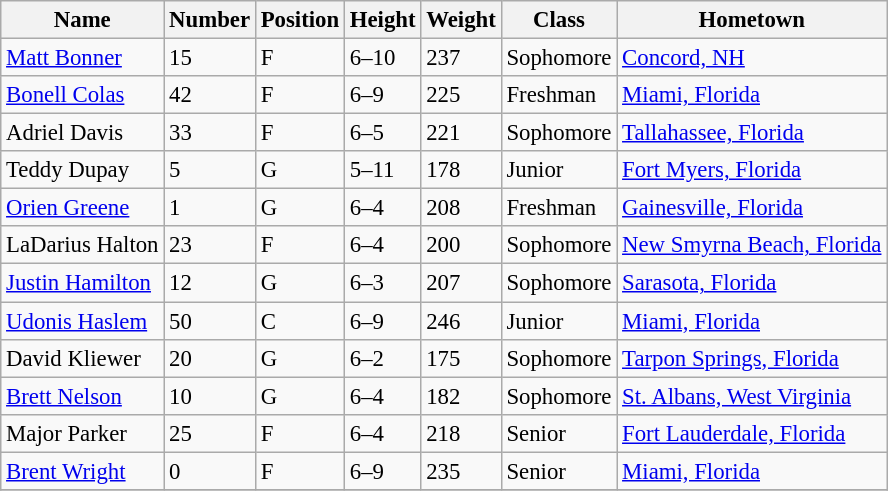<table class="wikitable sortable" style="font-size: 95%;">
<tr>
<th>Name</th>
<th>Number</th>
<th>Position</th>
<th>Height</th>
<th>Weight</th>
<th>Class</th>
<th>Hometown</th>
</tr>
<tr>
<td><a href='#'>Matt Bonner</a></td>
<td>15</td>
<td>F</td>
<td>6–10</td>
<td>237</td>
<td>Sophomore</td>
<td><a href='#'>Concord, NH</a></td>
</tr>
<tr>
<td><a href='#'>Bonell Colas</a></td>
<td>42</td>
<td>F</td>
<td>6–9</td>
<td>225</td>
<td>Freshman</td>
<td><a href='#'>Miami, Florida</a></td>
</tr>
<tr>
<td>Adriel Davis</td>
<td>33</td>
<td>F</td>
<td>6–5</td>
<td>221</td>
<td>Sophomore</td>
<td><a href='#'>Tallahassee, Florida</a></td>
</tr>
<tr>
<td>Teddy Dupay</td>
<td>5</td>
<td>G</td>
<td>5–11</td>
<td>178</td>
<td>Junior</td>
<td><a href='#'>Fort Myers, Florida</a></td>
</tr>
<tr>
<td><a href='#'>Orien Greene</a></td>
<td>1</td>
<td>G</td>
<td>6–4</td>
<td>208</td>
<td>Freshman</td>
<td><a href='#'>Gainesville, Florida</a></td>
</tr>
<tr>
<td>LaDarius Halton</td>
<td>23</td>
<td>F</td>
<td>6–4</td>
<td>200</td>
<td>Sophomore</td>
<td><a href='#'>New Smyrna Beach, Florida</a></td>
</tr>
<tr>
<td><a href='#'>Justin Hamilton</a></td>
<td>12</td>
<td>G</td>
<td>6–3</td>
<td>207</td>
<td>Sophomore</td>
<td><a href='#'>Sarasota, Florida</a></td>
</tr>
<tr>
<td><a href='#'>Udonis Haslem</a></td>
<td>50</td>
<td>C</td>
<td>6–9</td>
<td>246</td>
<td>Junior</td>
<td><a href='#'>Miami, Florida</a></td>
</tr>
<tr>
<td>David Kliewer</td>
<td>20</td>
<td>G</td>
<td>6–2</td>
<td>175</td>
<td>Sophomore</td>
<td><a href='#'>Tarpon Springs, Florida</a></td>
</tr>
<tr>
<td><a href='#'>Brett Nelson</a></td>
<td>10</td>
<td>G</td>
<td>6–4</td>
<td>182</td>
<td>Sophomore</td>
<td><a href='#'>St. Albans, West Virginia</a></td>
</tr>
<tr>
<td>Major Parker</td>
<td>25</td>
<td>F</td>
<td>6–4</td>
<td>218</td>
<td>Senior</td>
<td><a href='#'>Fort Lauderdale, Florida</a></td>
</tr>
<tr>
<td><a href='#'>Brent Wright</a></td>
<td>0</td>
<td>F</td>
<td>6–9</td>
<td>235</td>
<td>Senior</td>
<td><a href='#'>Miami, Florida</a></td>
</tr>
<tr>
</tr>
</table>
